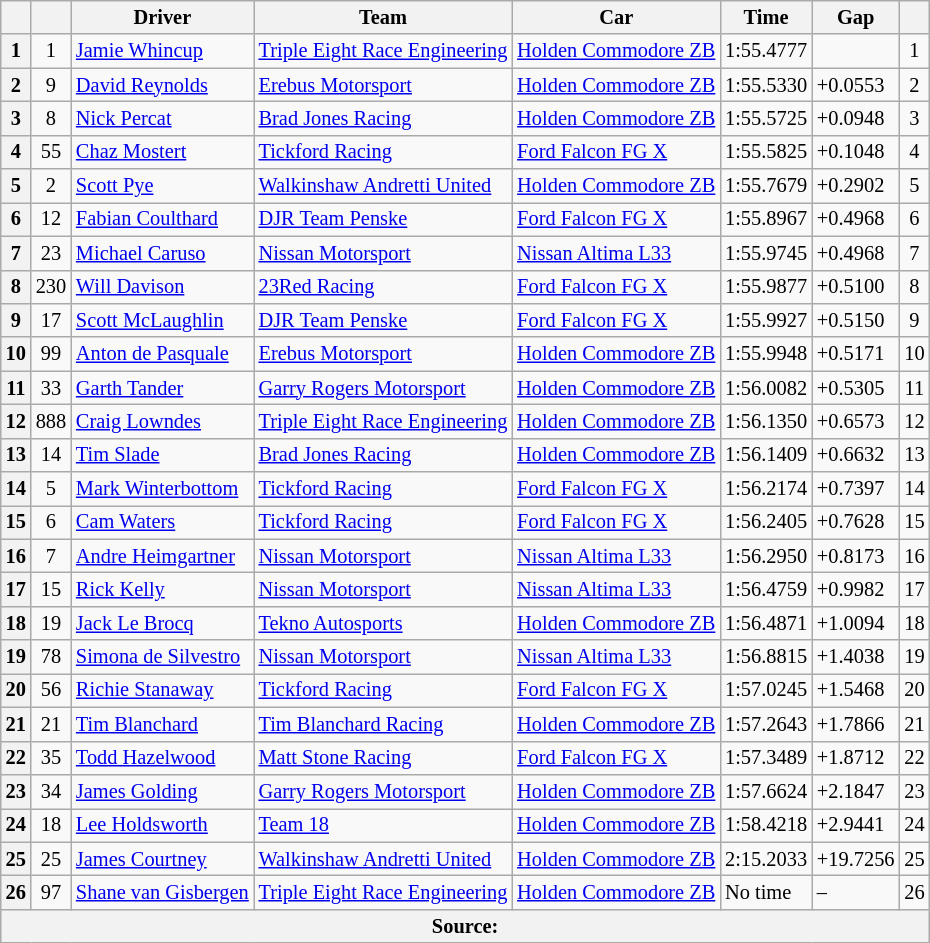<table class="wikitable" style="font-size: 85%">
<tr>
<th></th>
<th></th>
<th>Driver</th>
<th>Team</th>
<th>Car</th>
<th>Time</th>
<th>Gap</th>
<th></th>
</tr>
<tr>
<th>1</th>
<td align="center">1</td>
<td> <a href='#'>Jamie Whincup</a></td>
<td><a href='#'>Triple Eight Race Engineering</a></td>
<td><a href='#'>Holden Commodore ZB</a></td>
<td>1:55.4777</td>
<td></td>
<td align="center">1</td>
</tr>
<tr>
<th>2</th>
<td align="center">9</td>
<td> <a href='#'>David Reynolds</a></td>
<td><a href='#'>Erebus Motorsport</a></td>
<td><a href='#'>Holden Commodore ZB</a></td>
<td>1:55.5330</td>
<td>+0.0553</td>
<td align="center">2</td>
</tr>
<tr>
<th>3</th>
<td align="center">8</td>
<td> <a href='#'>Nick Percat</a></td>
<td><a href='#'>Brad Jones Racing</a></td>
<td><a href='#'>Holden Commodore ZB</a></td>
<td>1:55.5725</td>
<td>+0.0948</td>
<td align="center">3</td>
</tr>
<tr>
<th>4</th>
<td align="center">55</td>
<td> <a href='#'>Chaz Mostert</a></td>
<td><a href='#'>Tickford Racing</a></td>
<td><a href='#'>Ford Falcon FG X</a></td>
<td>1:55.5825</td>
<td>+0.1048</td>
<td align="center">4</td>
</tr>
<tr>
<th>5</th>
<td align="center">2</td>
<td> <a href='#'>Scott Pye</a></td>
<td><a href='#'>Walkinshaw Andretti United</a></td>
<td><a href='#'>Holden Commodore ZB</a></td>
<td>1:55.7679</td>
<td>+0.2902</td>
<td align="center">5</td>
</tr>
<tr>
<th>6</th>
<td align="center">12</td>
<td> <a href='#'>Fabian Coulthard</a></td>
<td><a href='#'>DJR Team Penske</a></td>
<td><a href='#'>Ford Falcon FG X</a></td>
<td>1:55.8967</td>
<td>+0.4968</td>
<td align="center">6</td>
</tr>
<tr>
<th>7</th>
<td align="center">23</td>
<td> <a href='#'>Michael Caruso</a></td>
<td><a href='#'>Nissan Motorsport</a></td>
<td><a href='#'>Nissan Altima L33</a></td>
<td>1:55.9745</td>
<td>+0.4968</td>
<td align="center">7</td>
</tr>
<tr>
<th>8</th>
<td align="center">230</td>
<td> <a href='#'>Will Davison</a></td>
<td><a href='#'>23Red Racing</a></td>
<td><a href='#'>Ford Falcon FG X</a></td>
<td>1:55.9877</td>
<td>+0.5100</td>
<td align="center">8</td>
</tr>
<tr>
<th>9</th>
<td align="center">17</td>
<td> <a href='#'>Scott McLaughlin</a></td>
<td><a href='#'>DJR Team Penske</a></td>
<td><a href='#'>Ford Falcon FG X</a></td>
<td>1:55.9927</td>
<td>+0.5150</td>
<td align="center">9</td>
</tr>
<tr>
<th>10</th>
<td align="center">99</td>
<td> <a href='#'>Anton de Pasquale</a></td>
<td><a href='#'>Erebus Motorsport</a></td>
<td><a href='#'>Holden Commodore ZB</a></td>
<td>1:55.9948</td>
<td>+0.5171</td>
<td align="center">10</td>
</tr>
<tr>
<th>11</th>
<td align="center">33</td>
<td> <a href='#'>Garth Tander</a></td>
<td><a href='#'>Garry Rogers Motorsport</a></td>
<td><a href='#'>Holden Commodore ZB</a></td>
<td>1:56.0082</td>
<td>+0.5305</td>
<td align="center">11</td>
</tr>
<tr>
<th>12</th>
<td align="center">888</td>
<td> <a href='#'>Craig Lowndes</a></td>
<td><a href='#'>Triple Eight Race Engineering</a></td>
<td><a href='#'>Holden Commodore ZB</a></td>
<td>1:56.1350</td>
<td>+0.6573</td>
<td align="center">12</td>
</tr>
<tr>
<th>13</th>
<td align="center">14</td>
<td> <a href='#'>Tim Slade</a></td>
<td><a href='#'>Brad Jones Racing</a></td>
<td><a href='#'>Holden Commodore ZB</a></td>
<td>1:56.1409</td>
<td>+0.6632</td>
<td align="center">13</td>
</tr>
<tr>
<th>14</th>
<td align="center">5</td>
<td> <a href='#'>Mark Winterbottom</a></td>
<td><a href='#'>Tickford Racing</a></td>
<td><a href='#'>Ford Falcon FG X</a></td>
<td>1:56.2174</td>
<td>+0.7397</td>
<td align="center">14</td>
</tr>
<tr>
<th>15</th>
<td align="center">6</td>
<td> <a href='#'>Cam Waters</a></td>
<td><a href='#'>Tickford Racing</a></td>
<td><a href='#'>Ford Falcon FG X</a></td>
<td>1:56.2405</td>
<td>+0.7628</td>
<td align="center">15</td>
</tr>
<tr>
<th>16</th>
<td align="center">7</td>
<td> <a href='#'>Andre Heimgartner</a></td>
<td><a href='#'>Nissan Motorsport</a></td>
<td><a href='#'>Nissan Altima L33</a></td>
<td>1:56.2950</td>
<td>+0.8173</td>
<td align="center">16</td>
</tr>
<tr>
<th>17</th>
<td align="center">15</td>
<td> <a href='#'>Rick Kelly</a></td>
<td><a href='#'>Nissan Motorsport</a></td>
<td><a href='#'>Nissan Altima L33</a></td>
<td>1:56.4759</td>
<td>+0.9982</td>
<td align="center">17</td>
</tr>
<tr>
<th>18</th>
<td align="center">19</td>
<td> <a href='#'>Jack Le Brocq</a></td>
<td><a href='#'>Tekno Autosports</a></td>
<td><a href='#'>Holden Commodore ZB</a></td>
<td>1:56.4871</td>
<td>+1.0094</td>
<td align="center">18</td>
</tr>
<tr>
<th>19</th>
<td align="center">78</td>
<td> <a href='#'>Simona de Silvestro</a></td>
<td><a href='#'>Nissan Motorsport</a></td>
<td><a href='#'>Nissan Altima L33</a></td>
<td>1:56.8815</td>
<td>+1.4038</td>
<td align="center">19</td>
</tr>
<tr>
<th>20</th>
<td align="center">56</td>
<td> <a href='#'>Richie Stanaway</a></td>
<td><a href='#'>Tickford Racing</a></td>
<td><a href='#'>Ford Falcon FG X</a></td>
<td>1:57.0245</td>
<td>+1.5468</td>
<td align="center">20</td>
</tr>
<tr>
<th>21</th>
<td align="center">21</td>
<td> <a href='#'>Tim Blanchard</a></td>
<td><a href='#'>Tim Blanchard Racing</a></td>
<td><a href='#'>Holden Commodore ZB</a></td>
<td>1:57.2643</td>
<td>+1.7866</td>
<td align="center">21</td>
</tr>
<tr>
<th>22</th>
<td align="center">35</td>
<td> <a href='#'>Todd Hazelwood</a></td>
<td><a href='#'>Matt Stone Racing</a></td>
<td><a href='#'>Ford Falcon FG X</a></td>
<td>1:57.3489</td>
<td>+1.8712</td>
<td align="center">22</td>
</tr>
<tr>
<th>23</th>
<td align="center">34</td>
<td> <a href='#'>James Golding</a></td>
<td><a href='#'>Garry Rogers Motorsport</a></td>
<td><a href='#'>Holden Commodore ZB</a></td>
<td>1:57.6624</td>
<td>+2.1847</td>
<td align="center">23</td>
</tr>
<tr>
<th>24</th>
<td align="center">18</td>
<td> <a href='#'>Lee Holdsworth</a></td>
<td><a href='#'>Team 18</a></td>
<td><a href='#'>Holden Commodore ZB</a></td>
<td>1:58.4218</td>
<td>+2.9441</td>
<td align="center">24</td>
</tr>
<tr>
<th>25</th>
<td align="center">25</td>
<td> <a href='#'>James Courtney</a></td>
<td><a href='#'>Walkinshaw Andretti United</a></td>
<td><a href='#'>Holden Commodore ZB</a></td>
<td>2:15.2033</td>
<td>+19.7256</td>
<td align="center">25</td>
</tr>
<tr>
<th>26</th>
<td align="center">97</td>
<td> <a href='#'>Shane van Gisbergen</a></td>
<td><a href='#'>Triple Eight Race Engineering</a></td>
<td><a href='#'>Holden Commodore ZB</a></td>
<td>No time</td>
<td>–</td>
<td align="center">26</td>
</tr>
<tr>
<th colspan="8">Source:</th>
</tr>
</table>
